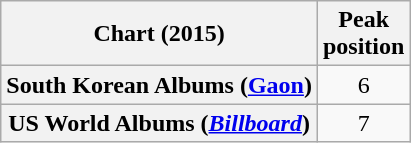<table class="wikitable sortable plainrowheaders">
<tr>
<th>Chart (2015)</th>
<th>Peak<br>position</th>
</tr>
<tr>
<th scope="row">South Korean Albums (<a href='#'>Gaon</a>)</th>
<td align="center">6</td>
</tr>
<tr>
<th scope="row">US World Albums (<a href='#'><em>Billboard</em></a>)</th>
<td align="center">7</td>
</tr>
</table>
